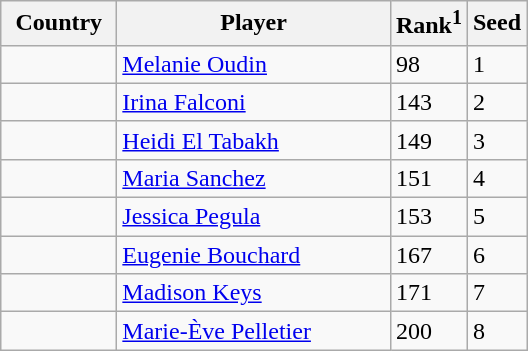<table class="sortable wikitable">
<tr>
<th style="width:70px;">Country</th>
<th style="width:175px;">Player</th>
<th>Rank<sup>1</sup></th>
<th>Seed</th>
</tr>
<tr>
<td></td>
<td><a href='#'>Melanie Oudin</a></td>
<td>98</td>
<td>1</td>
</tr>
<tr>
<td></td>
<td><a href='#'>Irina Falconi</a></td>
<td>143</td>
<td>2</td>
</tr>
<tr>
<td></td>
<td><a href='#'>Heidi El Tabakh</a></td>
<td>149</td>
<td>3</td>
</tr>
<tr>
<td></td>
<td><a href='#'>Maria Sanchez</a></td>
<td>151</td>
<td>4</td>
</tr>
<tr>
<td></td>
<td><a href='#'>Jessica Pegula</a></td>
<td>153</td>
<td>5</td>
</tr>
<tr>
<td></td>
<td><a href='#'>Eugenie Bouchard</a></td>
<td>167</td>
<td>6</td>
</tr>
<tr>
<td></td>
<td><a href='#'>Madison Keys</a></td>
<td>171</td>
<td>7</td>
</tr>
<tr>
<td></td>
<td><a href='#'>Marie-Ève Pelletier</a></td>
<td>200</td>
<td>8</td>
</tr>
</table>
